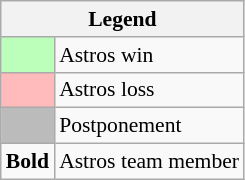<table class="wikitable" style="font-size:90%">
<tr>
<th colspan="2">Legend</th>
</tr>
<tr>
<td bgcolor="#bbffbb"> </td>
<td>Astros win</td>
</tr>
<tr>
<td bgcolor="#ffbbbb"> </td>
<td>Astros loss</td>
</tr>
<tr>
<td bgcolor="#bbbbbb"> </td>
<td>Postponement</td>
</tr>
<tr>
<td><strong>Bold</strong></td>
<td>Astros team member</td>
</tr>
</table>
